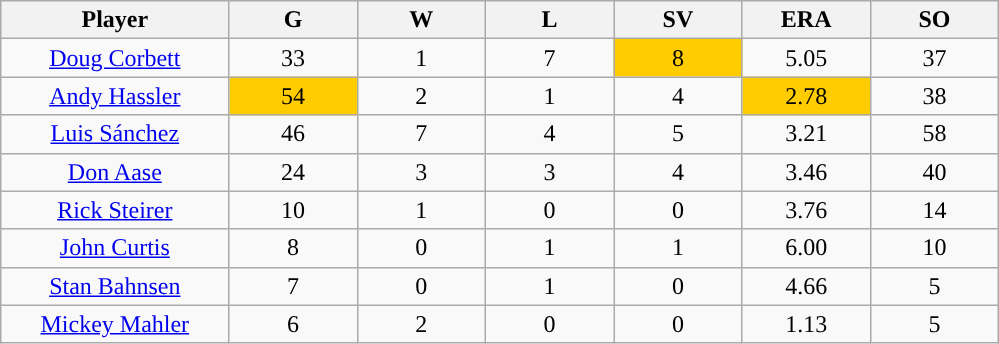<table class="wikitable sortable">
<tr>
<th bgcolor="#DDDDFF" width="16%">Player</th>
<th bgcolor="#DDDDFF" width="9%">G</th>
<th bgcolor="#DDDDFF" width="9%">W</th>
<th bgcolor="#DDDDFF" width="9%">L</th>
<th bgcolor="#DDDDFF" width="9%">SV</th>
<th bgcolor="#DDDDFF" width="9%">ERA</th>
<th bgcolor="#DDDDFF" width="9%">SO</th>
</tr>
<tr align="center">
<td><a href='#'>Doug Corbett</a></td>
<td>33</td>
<td>1</td>
<td>7</td>
<td style="background:#fc0;">8</td>
<td>5.05</td>
<td>37</td>
</tr>
<tr align=center>
<td><a href='#'>Andy Hassler</a></td>
<td style="background:#fc0;">54</td>
<td>2</td>
<td>1</td>
<td>4</td>
<td style="background:#fc0;">2.78</td>
<td>38</td>
</tr>
<tr align="center">
<td><a href='#'>Luis Sánchez</a></td>
<td>46</td>
<td>7</td>
<td>4</td>
<td>5</td>
<td>3.21</td>
<td>58</td>
</tr>
<tr align="center">
<td><a href='#'>Don Aase</a></td>
<td>24</td>
<td>3</td>
<td>3</td>
<td>4</td>
<td>3.46</td>
<td>40</td>
</tr>
<tr align="center">
<td><a href='#'>Rick Steirer</a></td>
<td>10</td>
<td>1</td>
<td>0</td>
<td>0</td>
<td>3.76</td>
<td>14</td>
</tr>
<tr align="center">
<td><a href='#'>John Curtis</a></td>
<td>8</td>
<td>0</td>
<td>1</td>
<td>1</td>
<td>6.00</td>
<td>10</td>
</tr>
<tr align="center">
<td><a href='#'>Stan Bahnsen</a></td>
<td>7</td>
<td>0</td>
<td>1</td>
<td>0</td>
<td>4.66</td>
<td>5</td>
</tr>
<tr align="center">
<td><a href='#'>Mickey Mahler</a></td>
<td>6</td>
<td>2</td>
<td>0</td>
<td>0</td>
<td>1.13</td>
<td>5</td>
</tr>
</table>
